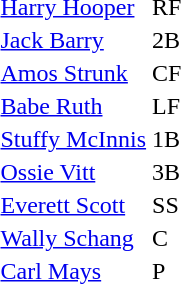<table>
<tr>
<td><a href='#'>Harry Hooper</a></td>
<td>RF</td>
</tr>
<tr>
<td><a href='#'>Jack Barry</a></td>
<td>2B</td>
</tr>
<tr>
<td><a href='#'>Amos Strunk</a></td>
<td>CF</td>
</tr>
<tr>
<td><a href='#'>Babe Ruth</a></td>
<td>LF</td>
</tr>
<tr>
<td><a href='#'>Stuffy McInnis</a></td>
<td>1B</td>
</tr>
<tr>
<td><a href='#'>Ossie Vitt</a></td>
<td>3B</td>
</tr>
<tr>
<td><a href='#'>Everett Scott</a></td>
<td>SS</td>
</tr>
<tr>
<td><a href='#'>Wally Schang</a></td>
<td>C</td>
</tr>
<tr>
<td><a href='#'>Carl Mays</a></td>
<td>P</td>
</tr>
<tr>
</tr>
</table>
